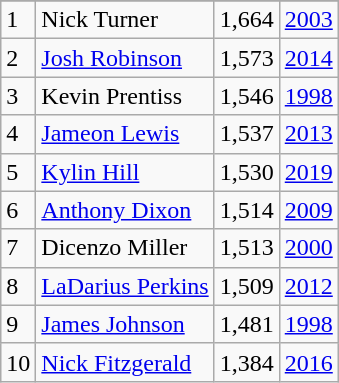<table class="wikitable">
<tr>
</tr>
<tr>
<td>1</td>
<td>Nick Turner</td>
<td><abbr>1,664</abbr></td>
<td><a href='#'>2003</a></td>
</tr>
<tr>
<td>2</td>
<td><a href='#'>Josh Robinson</a></td>
<td><abbr>1,573</abbr></td>
<td><a href='#'>2014</a></td>
</tr>
<tr>
<td>3</td>
<td>Kevin Prentiss</td>
<td><abbr>1,546</abbr></td>
<td><a href='#'>1998</a></td>
</tr>
<tr>
<td>4</td>
<td><a href='#'>Jameon Lewis</a></td>
<td><abbr>1,537</abbr></td>
<td><a href='#'>2013</a></td>
</tr>
<tr>
<td>5</td>
<td><a href='#'>Kylin Hill</a></td>
<td><abbr>1,530</abbr></td>
<td><a href='#'>2019</a></td>
</tr>
<tr>
<td>6</td>
<td><a href='#'>Anthony Dixon</a></td>
<td><abbr>1,514</abbr></td>
<td><a href='#'>2009</a></td>
</tr>
<tr>
<td>7</td>
<td>Dicenzo Miller</td>
<td><abbr>1,513</abbr></td>
<td><a href='#'>2000</a></td>
</tr>
<tr>
<td>8</td>
<td><a href='#'>LaDarius Perkins</a></td>
<td><abbr>1,509</abbr></td>
<td><a href='#'>2012</a></td>
</tr>
<tr>
<td>9</td>
<td><a href='#'>James Johnson</a></td>
<td><abbr>1,481</abbr></td>
<td><a href='#'>1998</a></td>
</tr>
<tr>
<td>10</td>
<td><a href='#'>Nick Fitzgerald</a></td>
<td><abbr>1,384</abbr></td>
<td><a href='#'>2016</a></td>
</tr>
</table>
